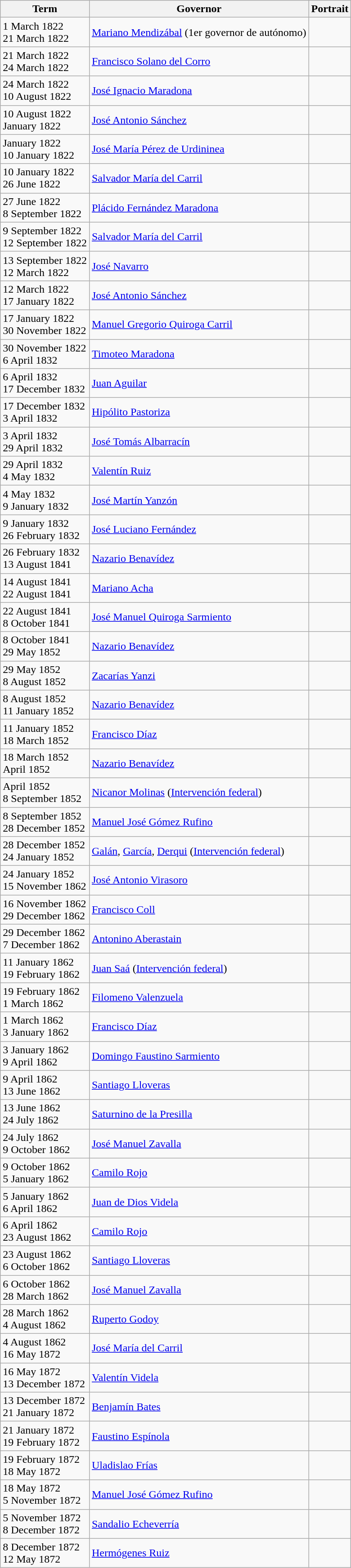<table class="wikitable sortable">
<tr>
<th>Term</th>
<th>Governor</th>
<th>Portrait</th>
</tr>
<tr>
<td>1 March 1822 <br> 21 March 1822</td>
<td><a href='#'>Mariano Mendizábal</a> (1er governor de autónomo)</td>
<td></td>
</tr>
<tr>
<td>21 March 1822 <br> 24 March 1822</td>
<td><a href='#'>Francisco Solano del Corro</a></td>
<td></td>
</tr>
<tr>
<td>24 March 1822 <br> 10 August 1822</td>
<td><a href='#'>José Ignacio Maradona</a></td>
<td></td>
</tr>
<tr>
<td>10 August 1822 <br> January 1822</td>
<td><a href='#'>José Antonio Sánchez</a></td>
<td></td>
</tr>
<tr>
<td>January 1822 <br> 10 January 1822</td>
<td><a href='#'>José María Pérez de Urdininea</a></td>
<td></td>
</tr>
<tr>
<td>10 January 1822 <br> 26 June 1822</td>
<td><a href='#'>Salvador María del Carril</a></td>
<td></td>
</tr>
<tr>
<td>27 June 1822 <br> 8 September 1822</td>
<td><a href='#'>Plácido Fernández Maradona</a></td>
<td></td>
</tr>
<tr>
<td>9 September 1822 <br> 12 September 1822</td>
<td><a href='#'>Salvador María del Carril</a></td>
<td></td>
</tr>
<tr>
<td>13 September 1822 <br> 12 March 1822</td>
<td><a href='#'>José Navarro</a></td>
<td></td>
</tr>
<tr>
<td>12 March 1822 <br> 17 January 1822</td>
<td><a href='#'>José Antonio Sánchez</a></td>
<td></td>
</tr>
<tr>
<td>17 January 1822 <br> 30 November 1822</td>
<td><a href='#'>Manuel Gregorio Quiroga Carril</a></td>
<td></td>
</tr>
<tr>
<td>30 November 1822 <br> 6 April 1832</td>
<td><a href='#'>Timoteo Maradona</a></td>
<td></td>
</tr>
<tr>
<td>6 April 1832 <br> 17 December 1832</td>
<td><a href='#'>Juan Aguilar</a></td>
<td></td>
</tr>
<tr>
<td>17 December 1832 <br> 3 April 1832</td>
<td><a href='#'>Hipólito Pastoriza</a></td>
<td></td>
</tr>
<tr>
<td>3 April 1832 <br> 29 April 1832</td>
<td><a href='#'>José Tomás Albarracín</a></td>
<td></td>
</tr>
<tr>
<td>29 April 1832 <br> 4 May 1832</td>
<td><a href='#'>Valentín Ruiz</a></td>
<td></td>
</tr>
<tr>
<td>4 May 1832 <br> 9 January 1832</td>
<td><a href='#'>José Martín Yanzón</a></td>
<td></td>
</tr>
<tr>
<td>9 January 1832 <br> 26 February 1832</td>
<td><a href='#'>José Luciano Fernández</a></td>
<td></td>
</tr>
<tr>
<td>26 February 1832 <br> 13 August 1841</td>
<td><a href='#'>Nazario Benavídez</a></td>
<td></td>
</tr>
<tr>
<td>14 August 1841 <br> 22 August 1841</td>
<td><a href='#'>Mariano Acha</a></td>
<td></td>
</tr>
<tr>
<td>22 August 1841 <br> 8 October 1841</td>
<td><a href='#'>José Manuel Quiroga Sarmiento</a></td>
<td></td>
</tr>
<tr>
<td>8 October 1841 <br> 29 May 1852</td>
<td><a href='#'>Nazario Benavídez</a></td>
<td></td>
</tr>
<tr>
<td>29 May 1852 <br> 8 August 1852</td>
<td><a href='#'>Zacarías Yanzi</a></td>
<td></td>
</tr>
<tr>
<td>8 August 1852 <br> 11 January 1852</td>
<td><a href='#'>Nazario Benavídez</a></td>
<td></td>
</tr>
<tr>
<td>11 January 1852 <br> 18 March 1852</td>
<td><a href='#'>Francisco Díaz</a></td>
<td></td>
</tr>
<tr>
<td>18 March 1852 <br> April 1852</td>
<td><a href='#'>Nazario Benavídez</a></td>
<td></td>
</tr>
<tr>
<td>April 1852 <br> 8 September 1852</td>
<td><a href='#'>Nicanor Molinas</a> (<a href='#'>Intervención federal</a>)</td>
<td></td>
</tr>
<tr>
<td>8 September 1852 <br> 28 December 1852</td>
<td><a href='#'>Manuel José Gómez Rufino</a></td>
<td></td>
</tr>
<tr>
<td>28 December 1852 <br> 24 January 1852</td>
<td><a href='#'>Galán</a>, <a href='#'>García</a>, <a href='#'>Derqui</a> (<a href='#'>Intervención federal</a>)</td>
<td></td>
</tr>
<tr>
<td>24 January 1852 <br> 15 November 1862</td>
<td><a href='#'>José Antonio Virasoro</a></td>
<td></td>
</tr>
<tr>
<td>16 November 1862 <br> 29 December 1862</td>
<td><a href='#'>Francisco Coll</a></td>
<td></td>
</tr>
<tr>
<td>29 December 1862 <br> 7 December 1862</td>
<td><a href='#'>Antonino Aberastain</a></td>
<td></td>
</tr>
<tr>
<td>11 January 1862 <br> 19 February 1862</td>
<td><a href='#'>Juan Saá</a> (<a href='#'>Intervención federal</a>)</td>
<td></td>
</tr>
<tr>
<td>19 February 1862 <br> 1 March 1862</td>
<td><a href='#'>Filomeno Valenzuela</a></td>
<td></td>
</tr>
<tr>
<td>1 March 1862 <br> 3 January 1862</td>
<td><a href='#'>Francisco Díaz</a></td>
<td></td>
</tr>
<tr>
<td>3 January 1862 <br> 9 April 1862</td>
<td><a href='#'>Domingo Faustino Sarmiento</a></td>
<td></td>
</tr>
<tr>
<td>9 April 1862 <br> 13 June 1862</td>
<td><a href='#'>Santiago Lloveras</a></td>
<td></td>
</tr>
<tr>
<td>13 June 1862 <br> 24 July 1862</td>
<td><a href='#'>Saturnino de la Presilla</a></td>
<td></td>
</tr>
<tr>
<td>24 July 1862 <br> 9 October 1862</td>
<td><a href='#'>José Manuel Zavalla</a></td>
<td></td>
</tr>
<tr>
<td>9 October 1862 <br> 5 January 1862</td>
<td><a href='#'>Camilo Rojo</a></td>
<td></td>
</tr>
<tr>
<td>5 January 1862 <br> 6 April 1862</td>
<td><a href='#'>Juan de Dios Videla</a></td>
<td></td>
</tr>
<tr>
<td>6 April 1862 <br> 23 August 1862</td>
<td><a href='#'>Camilo Rojo</a></td>
<td></td>
</tr>
<tr>
<td>23 August 1862 <br> 6 October 1862</td>
<td><a href='#'>Santiago Lloveras</a></td>
<td></td>
</tr>
<tr>
<td>6 October 1862 <br> 28 March 1862</td>
<td><a href='#'>José Manuel Zavalla</a></td>
<td></td>
</tr>
<tr>
<td>28 March 1862 <br> 4 August 1862</td>
<td><a href='#'>Ruperto Godoy</a></td>
<td></td>
</tr>
<tr>
<td>4 August 1862 <br> 16 May 1872</td>
<td><a href='#'>José María del Carril</a></td>
<td></td>
</tr>
<tr>
<td>16 May 1872 <br> 13 December 1872</td>
<td><a href='#'>Valentín Videla</a></td>
<td></td>
</tr>
<tr>
<td>13 December 1872 <br> 21 January 1872</td>
<td><a href='#'>Benjamín Bates</a></td>
<td></td>
</tr>
<tr>
<td>21 January 1872 <br> 19 February 1872</td>
<td><a href='#'>Faustino Espínola</a></td>
<td></td>
</tr>
<tr>
<td>19 February 1872 <br> 18 May 1872</td>
<td><a href='#'>Uladislao Frías</a></td>
<td></td>
</tr>
<tr>
<td>18 May 1872 <br> 5 November 1872</td>
<td><a href='#'>Manuel José Gómez Rufino</a></td>
<td></td>
</tr>
<tr>
<td>5 November 1872 <br> 8 December 1872</td>
<td><a href='#'>Sandalio Echeverría</a></td>
<td></td>
</tr>
<tr>
<td>8 December 1872 <br> 12 May 1872</td>
<td><a href='#'>Hermógenes Ruiz</a></td>
<td></td>
</tr>
</table>
